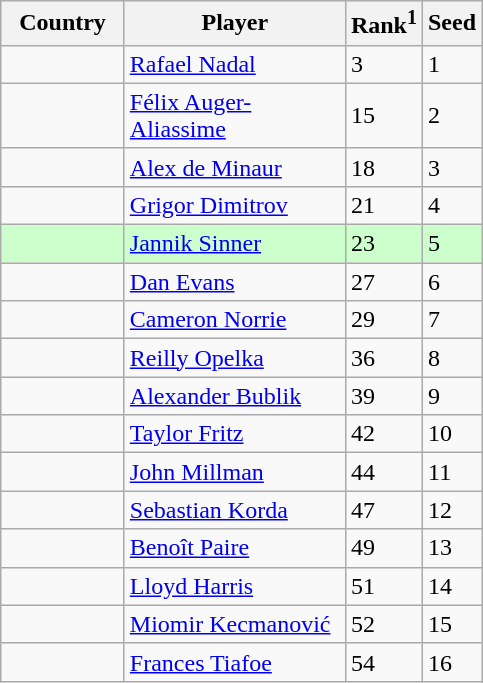<table class="sortable wikitable">
<tr>
<th width="75">Country</th>
<th width="140">Player</th>
<th>Rank<sup>1</sup></th>
<th>Seed</th>
</tr>
<tr>
<td></td>
<td><a href='#'>Rafael Nadal</a></td>
<td>3</td>
<td>1</td>
</tr>
<tr>
<td></td>
<td><a href='#'>Félix Auger-Aliassime</a></td>
<td>15</td>
<td>2</td>
</tr>
<tr>
<td></td>
<td><a href='#'>Alex de Minaur</a></td>
<td>18</td>
<td>3</td>
</tr>
<tr>
<td></td>
<td><a href='#'>Grigor Dimitrov</a></td>
<td>21</td>
<td>4</td>
</tr>
<tr bgcolor=#cfc>
<td></td>
<td><a href='#'>Jannik Sinner</a></td>
<td>23</td>
<td>5</td>
</tr>
<tr>
<td></td>
<td><a href='#'>Dan Evans</a></td>
<td>27</td>
<td>6</td>
</tr>
<tr>
<td></td>
<td><a href='#'>Cameron Norrie</a></td>
<td>29</td>
<td>7</td>
</tr>
<tr>
<td></td>
<td><a href='#'>Reilly Opelka</a></td>
<td>36</td>
<td>8</td>
</tr>
<tr>
<td></td>
<td><a href='#'>Alexander Bublik</a></td>
<td>39</td>
<td>9</td>
</tr>
<tr>
<td></td>
<td><a href='#'>Taylor Fritz</a></td>
<td>42</td>
<td>10</td>
</tr>
<tr>
<td></td>
<td><a href='#'>John Millman</a></td>
<td>44</td>
<td>11</td>
</tr>
<tr>
<td></td>
<td><a href='#'>Sebastian Korda</a></td>
<td>47</td>
<td>12</td>
</tr>
<tr>
<td></td>
<td><a href='#'>Benoît Paire</a></td>
<td>49</td>
<td>13</td>
</tr>
<tr>
<td></td>
<td><a href='#'>Lloyd Harris</a></td>
<td>51</td>
<td>14</td>
</tr>
<tr>
<td></td>
<td><a href='#'>Miomir Kecmanović</a></td>
<td>52</td>
<td>15</td>
</tr>
<tr>
<td></td>
<td><a href='#'>Frances Tiafoe</a></td>
<td>54</td>
<td>16</td>
</tr>
</table>
